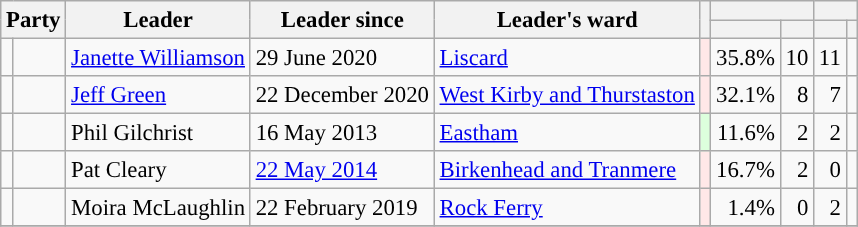<table class="wikitable" style="font-size:95%;">
<tr>
<th rowspan="2" colspan="2">Party</th>
<th rowspan="2">Leader</th>
<th rowspan="2">Leader since</th>
<th rowspan="2">Leader's ward</th>
<th rowspan="2"></th>
<th colspan="2"></th>
<th colspan="2"></th>
</tr>
<tr>
<th></th>
<th></th>
<th></th>
<th></th>
</tr>
<tr>
<td style="color:inherit;background:"></td>
<td><a href='#'></a></td>
<td><a href='#'>Janette Williamson</a></td>
<td>29 June 2020</td>
<td><a href='#'>Liscard</a></td>
<td style="text-align:center; background:#ffe8e8;"></td>
<td style="text-align:right;">35.8%</td>
<td style="text-align:right;">10</td>
<td style="text-align:right;">11</td>
<td></td>
</tr>
<tr>
<td width="1" style="color:inherit;background:"></td>
<td><a href='#'></a></td>
<td><a href='#'>Jeff Green</a></td>
<td>22 December 2020</td>
<td><a href='#'>West Kirby and Thurstaston</a></td>
<td style="text-align:center; background:#ffe8e8;"></td>
<td style="text-align:right;">32.1%</td>
<td style="text-align:right;">8</td>
<td style="text-align:right;">7</td>
<td></td>
</tr>
<tr>
<td style="color:inherit;background:"></td>
<td><a href='#'></a></td>
<td>Phil Gilchrist</td>
<td>16 May 2013</td>
<td><a href='#'>Eastham</a></td>
<td style="text-align:center; background:#dfd;"></td>
<td style="text-align:right;">11.6%</td>
<td style="text-align:right;">2</td>
<td style="text-align:right;">2</td>
<td></td>
</tr>
<tr>
<td style="color:inherit;background:"></td>
<td><a href='#'></a></td>
<td>Pat Cleary</td>
<td><a href='#'>22 May 2014</a></td>
<td><a href='#'>Birkenhead and Tranmere</a></td>
<td style="text-align:center; background:#ffe8e8;"></td>
<td style="text-align:right;">16.7%</td>
<td style="text-align:right;">2</td>
<td style="text-align:right;">0</td>
<td></td>
</tr>
<tr>
<td style="color:inherit;background:"></td>
<td><a href='#'></a></td>
<td>Moira McLaughlin</td>
<td>22 February 2019</td>
<td><a href='#'>Rock Ferry</a></td>
<td style="text-align:center; background:#ffe8e8;"></td>
<td style="text-align:right;">1.4%</td>
<td style="text-align:right;">0</td>
<td style="text-align:right;">2</td>
<td></td>
</tr>
<tr>
</tr>
</table>
